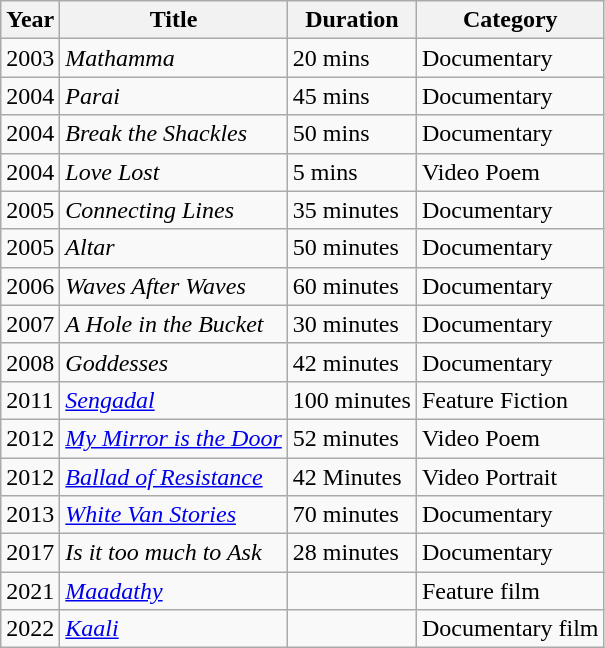<table class="wikitable">
<tr>
<th>Year</th>
<th>Title</th>
<th>Duration</th>
<th>Category</th>
</tr>
<tr>
<td>2003</td>
<td><em>Mathamma</em></td>
<td>20 mins</td>
<td>Documentary</td>
</tr>
<tr>
<td>2004</td>
<td><em>Parai</em></td>
<td>45 mins</td>
<td>Documentary</td>
</tr>
<tr>
<td>2004</td>
<td><em>Break the Shackles</em></td>
<td>50 mins</td>
<td>Documentary</td>
</tr>
<tr>
<td>2004</td>
<td><em>Love Lost</em></td>
<td>5 mins</td>
<td>Video Poem</td>
</tr>
<tr>
<td>2005</td>
<td><em>Connecting Lines</em></td>
<td>35 minutes</td>
<td>Documentary</td>
</tr>
<tr>
<td>2005</td>
<td><em>Altar</em></td>
<td>50 minutes</td>
<td>Documentary</td>
</tr>
<tr>
<td>2006</td>
<td><em>Waves After Waves</em></td>
<td>60 minutes</td>
<td>Documentary</td>
</tr>
<tr>
<td>2007</td>
<td><em>A Hole in the Bucket</em></td>
<td>30 minutes</td>
<td>Documentary</td>
</tr>
<tr>
<td>2008</td>
<td><em>Goddesses</em></td>
<td>42 minutes</td>
<td>Documentary</td>
</tr>
<tr>
<td>2011</td>
<td><em><a href='#'>Sengadal</a></em></td>
<td>100 minutes</td>
<td>Feature Fiction</td>
</tr>
<tr>
<td>2012</td>
<td><em><a href='#'>My Mirror is the Door</a></em></td>
<td>52 minutes</td>
<td>Video Poem</td>
</tr>
<tr>
<td>2012</td>
<td><em><a href='#'>Ballad of Resistance</a></em></td>
<td>42 Minutes</td>
<td>Video Portrait</td>
</tr>
<tr>
<td>2013</td>
<td><em><a href='#'>White Van Stories</a></em></td>
<td>70 minutes</td>
<td>Documentary</td>
</tr>
<tr>
<td>2017</td>
<td><em>Is it too much to Ask</em></td>
<td>28 minutes</td>
<td>Documentary</td>
</tr>
<tr>
<td>2021</td>
<td><em><a href='#'>Maadathy</a></em></td>
<td></td>
<td>Feature film</td>
</tr>
<tr>
<td>2022</td>
<td><em><a href='#'>Kaali</a></em></td>
<td></td>
<td>Documentary film</td>
</tr>
</table>
